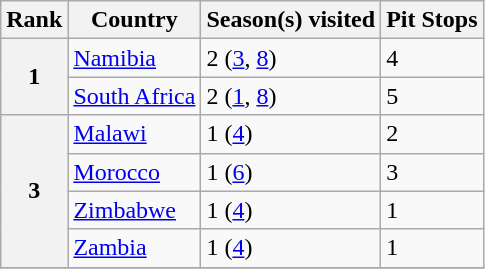<table class="wikitable">
<tr>
<th>Rank</th>
<th>Country</th>
<th>Season(s) visited</th>
<th>Pit Stops</th>
</tr>
<tr>
<th rowspan="2" style="text-align:center;">1</th>
<td><a href='#'>Namibia</a></td>
<td>2 (<a href='#'>3</a>, <a href='#'>8</a>)</td>
<td>4</td>
</tr>
<tr>
<td><a href='#'>South Africa</a></td>
<td>2 (<a href='#'>1</a>, <a href='#'>8</a>)</td>
<td>5</td>
</tr>
<tr>
<th rowspan="4" style="text-align:center;">3</th>
<td><a href='#'>Malawi</a></td>
<td>1 (<a href='#'>4</a>)</td>
<td>2</td>
</tr>
<tr>
<td><a href='#'>Morocco</a></td>
<td>1 (<a href='#'>6</a>)</td>
<td>3</td>
</tr>
<tr>
<td><a href='#'>Zimbabwe</a></td>
<td>1 (<a href='#'>4</a>)</td>
<td>1</td>
</tr>
<tr>
<td><a href='#'>Zambia</a></td>
<td>1 (<a href='#'>4</a>)</td>
<td>1</td>
</tr>
<tr>
</tr>
</table>
